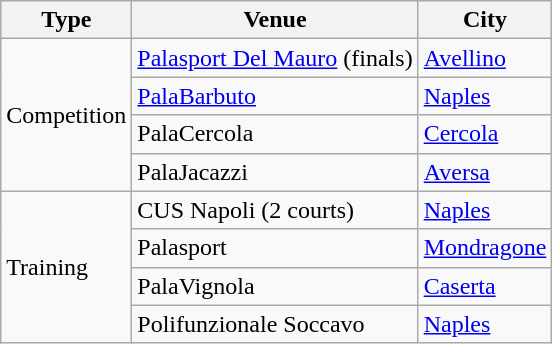<table class="wikitable">
<tr>
<th>Type</th>
<th>Venue</th>
<th>City</th>
</tr>
<tr>
<td rowspan="4">Competition</td>
<td><a href='#'>Palasport Del Mauro</a> (finals)</td>
<td><a href='#'>Avellino</a></td>
</tr>
<tr>
<td><a href='#'>PalaBarbuto</a></td>
<td><a href='#'>Naples</a></td>
</tr>
<tr>
<td>PalaCercola</td>
<td><a href='#'>Cercola</a></td>
</tr>
<tr>
<td>PalaJacazzi</td>
<td><a href='#'>Aversa</a></td>
</tr>
<tr>
<td rowspan="4">Training</td>
<td>CUS Napoli (2 courts)</td>
<td><a href='#'>Naples</a></td>
</tr>
<tr>
<td>Palasport</td>
<td><a href='#'>Mondragone</a></td>
</tr>
<tr>
<td>PalaVignola</td>
<td><a href='#'>Caserta</a></td>
</tr>
<tr>
<td>Polifunzionale Soccavo</td>
<td><a href='#'>Naples</a></td>
</tr>
</table>
